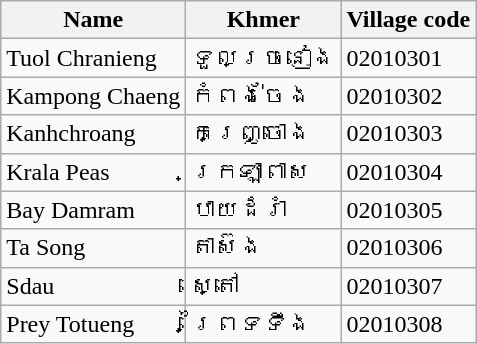<table class="wikitable sortable">
<tr>
<th>Name</th>
<th>Khmer</th>
<th>Village code</th>
</tr>
<tr>
<td>Tuol Chranieng</td>
<td>ទួលច្រនៀង</td>
<td>02010301</td>
</tr>
<tr>
<td>Kampong Chaeng</td>
<td>កំពង់ចែង</td>
<td>02010302</td>
</tr>
<tr>
<td>Kanhchroang</td>
<td>កញ្ច្រោង</td>
<td>02010303</td>
</tr>
<tr>
<td>Krala Peas</td>
<td>ក្រឡាពាស</td>
<td>02010304</td>
</tr>
<tr>
<td>Bay Damram</td>
<td>បាយដំរាំ</td>
<td>02010305</td>
</tr>
<tr>
<td>Ta Song</td>
<td>តាស៊ង</td>
<td>02010306</td>
</tr>
<tr>
<td>Sdau</td>
<td>ស្តៅ</td>
<td>02010307</td>
</tr>
<tr>
<td>Prey Totueng</td>
<td>ព្រៃទទឹង</td>
<td>02010308</td>
</tr>
</table>
